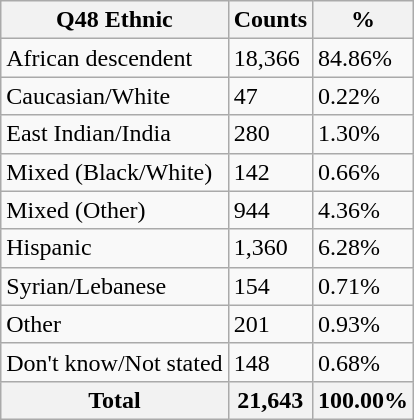<table class="wikitable sortable">
<tr>
<th>Q48 Ethnic</th>
<th>Counts</th>
<th>%</th>
</tr>
<tr>
<td>African descendent</td>
<td>18,366</td>
<td>84.86%</td>
</tr>
<tr>
<td>Caucasian/White</td>
<td>47</td>
<td>0.22%</td>
</tr>
<tr>
<td>East Indian/India</td>
<td>280</td>
<td>1.30%</td>
</tr>
<tr>
<td>Mixed (Black/White)</td>
<td>142</td>
<td>0.66%</td>
</tr>
<tr>
<td>Mixed (Other)</td>
<td>944</td>
<td>4.36%</td>
</tr>
<tr>
<td>Hispanic</td>
<td>1,360</td>
<td>6.28%</td>
</tr>
<tr>
<td>Syrian/Lebanese</td>
<td>154</td>
<td>0.71%</td>
</tr>
<tr>
<td>Other</td>
<td>201</td>
<td>0.93%</td>
</tr>
<tr>
<td>Don't know/Not stated</td>
<td>148</td>
<td>0.68%</td>
</tr>
<tr>
<th>Total</th>
<th>21,643</th>
<th>100.00%</th>
</tr>
</table>
